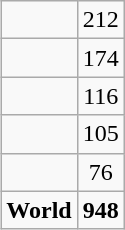<table class="wikitable" style="float:right; white-space:nowrap; text-align:center;">
<tr>
<td></td>
<td>212</td>
</tr>
<tr>
<td></td>
<td>174</td>
</tr>
<tr>
<td></td>
<td>116</td>
</tr>
<tr>
<td></td>
<td>105</td>
</tr>
<tr>
<td></td>
<td>76</td>
</tr>
<tr>
<td><strong>World</strong></td>
<td><strong>948</strong></td>
</tr>
</table>
